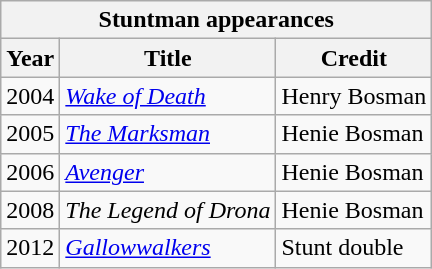<table class="wikitable sortable" style= border: 1px>
<tr>
<th colspan="4">Stuntman appearances</th>
</tr>
<tr>
<th style="white-space: nowrap;">Year</th>
<th>Title</th>
<th>Credit</th>
</tr>
<tr>
<td>2004</td>
<td><em><a href='#'>Wake of Death</a></em></td>
<td>Henry Bosman</td>
</tr>
<tr>
<td>2005</td>
<td><em><a href='#'>The Marksman</a></em></td>
<td>Henie Bosman</td>
</tr>
<tr>
<td>2006</td>
<td><em><a href='#'>Avenger</a></em></td>
<td>Henie Bosman</td>
</tr>
<tr>
<td>2008</td>
<td><em>The Legend of Drona</em></td>
<td>Henie Bosman</td>
</tr>
<tr>
<td>2012</td>
<td><em><a href='#'>Gallowwalkers</a></em></td>
<td>Stunt double</td>
</tr>
</table>
